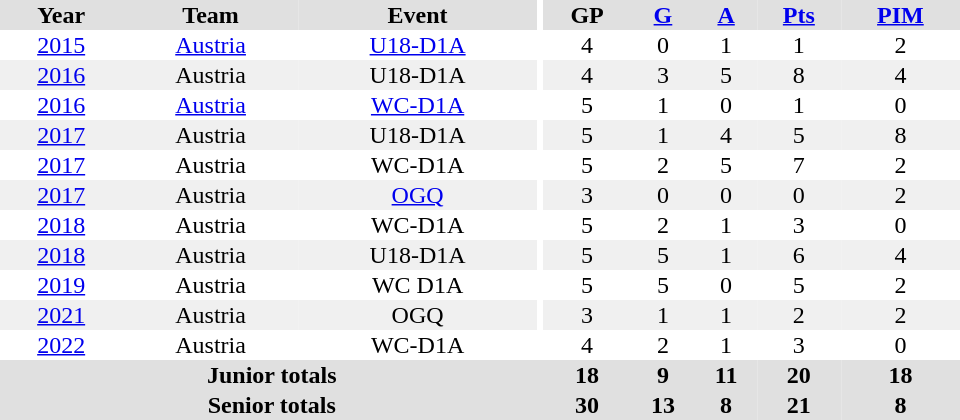<table border="0" cellpadding="1" cellspacing="0" ID="Table3" style="text-align:center; width:40em;">
<tr bgcolor="#e0e0e0">
<th>Year</th>
<th>Team</th>
<th>Event</th>
<th rowspan="104" bgcolor="#ffffff"></th>
<th>GP</th>
<th><a href='#'>G</a></th>
<th><a href='#'>A</a></th>
<th><a href='#'>Pts</a></th>
<th><a href='#'>PIM</a></th>
</tr>
<tr>
<td><a href='#'>2015</a></td>
<td><a href='#'>Austria</a></td>
<td><a href='#'>U18-D1A</a></td>
<td>4</td>
<td>0</td>
<td>1</td>
<td>1</td>
<td>2</td>
</tr>
<tr bgcolor="#f0f0f0">
<td><a href='#'>2016</a></td>
<td>Austria</td>
<td>U18-D1A</td>
<td>4</td>
<td>3</td>
<td>5</td>
<td>8</td>
<td>4</td>
</tr>
<tr>
<td><a href='#'>2016</a></td>
<td><a href='#'>Austria</a></td>
<td><a href='#'>WC-D1A</a></td>
<td>5</td>
<td>1</td>
<td>0</td>
<td>1</td>
<td>0</td>
</tr>
<tr bgcolor="#f0f0f0">
<td><a href='#'>2017</a></td>
<td>Austria</td>
<td>U18-D1A</td>
<td>5</td>
<td>1</td>
<td>4</td>
<td>5</td>
<td>8</td>
</tr>
<tr>
<td><a href='#'>2017</a></td>
<td>Austria</td>
<td>WC-D1A</td>
<td>5</td>
<td>2</td>
<td>5</td>
<td>7</td>
<td>2</td>
</tr>
<tr bgcolor="#f0f0f0">
<td><a href='#'>2017</a></td>
<td>Austria</td>
<td><a href='#'>OGQ</a></td>
<td>3</td>
<td>0</td>
<td>0</td>
<td>0</td>
<td>2</td>
</tr>
<tr>
<td><a href='#'>2018</a></td>
<td>Austria</td>
<td>WC-D1A</td>
<td>5</td>
<td>2</td>
<td>1</td>
<td>3</td>
<td>0</td>
</tr>
<tr bgcolor="#f0f0f0">
<td><a href='#'>2018</a></td>
<td>Austria</td>
<td>U18-D1A</td>
<td>5</td>
<td>5</td>
<td>1</td>
<td>6</td>
<td>4</td>
</tr>
<tr>
<td><a href='#'>2019</a></td>
<td>Austria</td>
<td>WC D1A</td>
<td>5</td>
<td>5</td>
<td>0</td>
<td>5</td>
<td>2</td>
</tr>
<tr bgcolor="#f0f0f0">
<td><a href='#'>2021</a></td>
<td>Austria</td>
<td>OGQ</td>
<td>3</td>
<td>1</td>
<td>1</td>
<td>2</td>
<td>2</td>
</tr>
<tr>
<td><a href='#'>2022</a></td>
<td>Austria</td>
<td>WC-D1A</td>
<td>4</td>
<td>2</td>
<td>1</td>
<td>3</td>
<td>0</td>
</tr>
<tr bgcolor="#e0e0e0">
<th colspan="4">Junior totals</th>
<th>18</th>
<th>9</th>
<th>11</th>
<th>20</th>
<th>18</th>
</tr>
<tr bgcolor="#e0e0e0">
<th colspan="4">Senior totals</th>
<th>30</th>
<th>13</th>
<th>8</th>
<th>21</th>
<th>8</th>
</tr>
</table>
